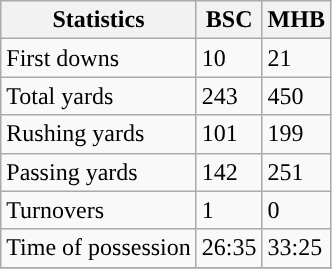<table class="wikitable" style="float: left;">
<tr>
<th>Statistics</th>
<th>BSC</th>
<th>MHB</th>
</tr>
<tr>
<td>First downs</td>
<td>10</td>
<td>21</td>
</tr>
<tr>
<td>Total yards</td>
<td>243</td>
<td>450</td>
</tr>
<tr>
<td>Rushing yards</td>
<td>101</td>
<td>199</td>
</tr>
<tr>
<td>Passing yards</td>
<td>142</td>
<td>251</td>
</tr>
<tr>
<td>Turnovers</td>
<td>1</td>
<td>0</td>
</tr>
<tr>
<td>Time of possession</td>
<td>26:35</td>
<td>33:25</td>
</tr>
<tr>
</tr>
</table>
